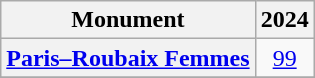<table class="wikitable plainrowheaders">
<tr>
<th>Monument</th>
<th>2024</th>
</tr>
<tr style="text-align:center;">
<th scope="row"><a href='#'>Paris–Roubaix Femmes</a></th>
<td><a href='#'>99</a></td>
</tr>
<tr>
</tr>
</table>
